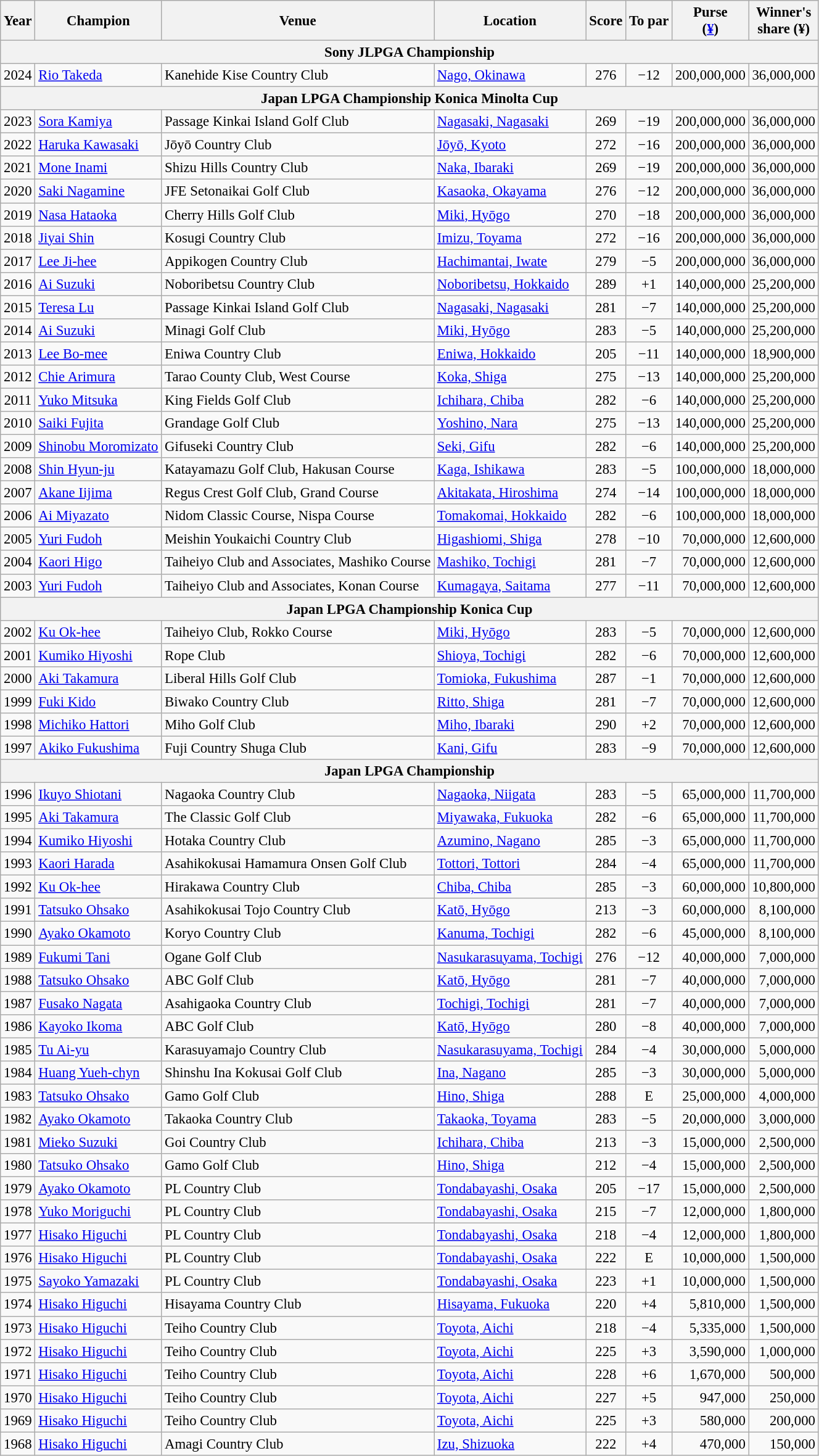<table class="sortable wikitable" style="font-size:95%;">
<tr>
<th>Year</th>
<th>Champion</th>
<th>Venue</th>
<th>Location</th>
<th>Score</th>
<th>To par</th>
<th>Purse <br>(<a href='#'>¥</a>)</th>
<th>Winner's<br>share (¥)</th>
</tr>
<tr>
<th colspan=8>Sony JLPGA Championship</th>
</tr>
<tr>
<td align=center>2024</td>
<td> <a href='#'>Rio Takeda</a></td>
<td>Kanehide Kise Country Club</td>
<td><a href='#'>Nago, Okinawa</a></td>
<td align=center>276</td>
<td align=center>−12</td>
<td align=right>200,000,000</td>
<td align=right>36,000,000</td>
</tr>
<tr>
<th colspan=8>Japan LPGA Championship Konica Minolta Cup</th>
</tr>
<tr>
<td align=center>2023</td>
<td> <a href='#'>Sora Kamiya</a></td>
<td>Passage Kinkai Island Golf Club</td>
<td><a href='#'>Nagasaki, Nagasaki</a></td>
<td align=center>269</td>
<td align=center>−19</td>
<td align=right>200,000,000</td>
<td align=right>36,000,000</td>
</tr>
<tr>
<td align=center>2022</td>
<td> <a href='#'>Haruka Kawasaki</a></td>
<td>Jōyō Country Club</td>
<td><a href='#'>Jōyō, Kyoto</a></td>
<td align=center>272</td>
<td align=center>−16</td>
<td align=right>200,000,000</td>
<td align=right>36,000,000</td>
</tr>
<tr>
<td align=center>2021</td>
<td> <a href='#'>Mone Inami</a></td>
<td>Shizu Hills Country Club</td>
<td><a href='#'>Naka, Ibaraki</a></td>
<td align=center>269</td>
<td align=center>−19</td>
<td align=right>200,000,000</td>
<td align=right>36,000,000</td>
</tr>
<tr>
<td align=center>2020</td>
<td> <a href='#'>Saki Nagamine</a></td>
<td>JFE Setonaikai Golf Club</td>
<td><a href='#'>Kasaoka, Okayama</a></td>
<td align=center>276</td>
<td align=center>−12</td>
<td align=right>200,000,000</td>
<td align=right>36,000,000</td>
</tr>
<tr>
<td align=center>2019</td>
<td> <a href='#'>Nasa Hataoka</a></td>
<td>Cherry Hills Golf Club</td>
<td><a href='#'>Miki, Hyōgo</a></td>
<td align=center>270</td>
<td align=center>−18</td>
<td align=right>200,000,000</td>
<td align=right>36,000,000</td>
</tr>
<tr>
<td align=center>2018</td>
<td> <a href='#'>Jiyai Shin</a></td>
<td>Kosugi Country Club</td>
<td><a href='#'>Imizu, Toyama</a></td>
<td align=center>272</td>
<td align=center>−16</td>
<td align=right>200,000,000</td>
<td align=right>36,000,000</td>
</tr>
<tr>
<td align=center>2017</td>
<td> <a href='#'>Lee Ji-hee</a></td>
<td>Appikogen Country Club</td>
<td><a href='#'>Hachimantai, Iwate</a></td>
<td align=center>279</td>
<td align=center>−5</td>
<td align=right>200,000,000</td>
<td align=right>36,000,000</td>
</tr>
<tr>
<td align=center>2016</td>
<td> <a href='#'>Ai Suzuki</a></td>
<td>Noboribetsu Country Club</td>
<td><a href='#'>Noboribetsu, Hokkaido</a></td>
<td align=center>289</td>
<td align=center>+1</td>
<td align=right>140,000,000</td>
<td align=right>25,200,000</td>
</tr>
<tr>
<td align=center>2015</td>
<td> <a href='#'>Teresa Lu</a></td>
<td>Passage Kinkai Island Golf Club</td>
<td><a href='#'>Nagasaki, Nagasaki</a></td>
<td align=center>281</td>
<td align=center>−7</td>
<td align=right>140,000,000</td>
<td align=right>25,200,000</td>
</tr>
<tr>
<td align=center>2014</td>
<td> <a href='#'>Ai Suzuki</a></td>
<td>Minagi Golf Club</td>
<td><a href='#'>Miki, Hyōgo</a></td>
<td align=center>283</td>
<td align=center>−5</td>
<td align=right>140,000,000</td>
<td align=right>25,200,000</td>
</tr>
<tr>
<td align=center>2013</td>
<td> <a href='#'>Lee Bo-mee</a></td>
<td>Eniwa Country Club</td>
<td><a href='#'>Eniwa, Hokkaido</a></td>
<td align=center>205</td>
<td align=center>−11</td>
<td align=right>140,000,000</td>
<td align=right>18,900,000</td>
</tr>
<tr>
<td align=center>2012</td>
<td> <a href='#'>Chie Arimura</a></td>
<td>Tarao County Club, West Course</td>
<td><a href='#'>Koka, Shiga</a></td>
<td align=center>275</td>
<td align=center>−13</td>
<td align=right>140,000,000</td>
<td align=right>25,200,000</td>
</tr>
<tr>
<td align=center>2011</td>
<td> <a href='#'>Yuko Mitsuka</a></td>
<td>King Fields Golf Club</td>
<td><a href='#'>Ichihara, Chiba</a></td>
<td align=center>282</td>
<td align=center>−6</td>
<td align=right>140,000,000</td>
<td align=right>25,200,000</td>
</tr>
<tr>
<td align=center>2010</td>
<td> <a href='#'>Saiki Fujita</a></td>
<td>Grandage Golf Club</td>
<td><a href='#'>Yoshino, Nara</a></td>
<td align=center>275</td>
<td align=center>−13</td>
<td align=right>140,000,000</td>
<td align=right>25,200,000</td>
</tr>
<tr>
<td align=center>2009</td>
<td> <a href='#'>Shinobu Moromizato</a></td>
<td>Gifuseki Country Club</td>
<td><a href='#'>Seki, Gifu</a></td>
<td align=center>282</td>
<td align=center>−6</td>
<td align=right>140,000,000</td>
<td align=right>25,200,000</td>
</tr>
<tr>
<td align=center>2008</td>
<td> <a href='#'>Shin Hyun-ju</a></td>
<td>Katayamazu Golf Club, Hakusan Course</td>
<td><a href='#'>Kaga, Ishikawa</a></td>
<td align=center>283</td>
<td align=center>−5</td>
<td align=right>100,000,000</td>
<td align=right>18,000,000</td>
</tr>
<tr>
<td align=center>2007</td>
<td> <a href='#'>Akane Iijima</a></td>
<td>Regus Crest Golf Club, Grand Course</td>
<td><a href='#'>Akitakata, Hiroshima</a></td>
<td align=center>274</td>
<td align=center>−14</td>
<td align=right>100,000,000</td>
<td align=right>18,000,000</td>
</tr>
<tr>
<td align=center>2006</td>
<td> <a href='#'>Ai Miyazato</a></td>
<td>Nidom Classic Course, Nispa Course</td>
<td><a href='#'>Tomakomai, Hokkaido</a></td>
<td align=center>282</td>
<td align=center>−6</td>
<td align=right>100,000,000</td>
<td align=right>18,000,000</td>
</tr>
<tr>
<td align=center>2005</td>
<td> <a href='#'>Yuri Fudoh</a></td>
<td>Meishin Youkaichi Country Club</td>
<td><a href='#'>Higashiomi, Shiga</a></td>
<td align=center>278</td>
<td align=center>−10</td>
<td align=right>70,000,000</td>
<td align=right>12,600,000</td>
</tr>
<tr>
<td align=center>2004</td>
<td> <a href='#'>Kaori Higo</a></td>
<td>Taiheiyo Club and Associates, Mashiko Course</td>
<td><a href='#'>Mashiko, Tochigi</a></td>
<td align=center>281</td>
<td align=center>−7</td>
<td align=right>70,000,000</td>
<td align=right>12,600,000</td>
</tr>
<tr>
<td align=center>2003</td>
<td> <a href='#'>Yuri Fudoh</a></td>
<td>Taiheiyo Club and Associates, Konan Course</td>
<td><a href='#'>Kumagaya, Saitama</a></td>
<td align=center>277</td>
<td align=center>−11</td>
<td align=right>70,000,000</td>
<td align=right>12,600,000</td>
</tr>
<tr>
<th colspan=8>Japan LPGA Championship Konica Cup</th>
</tr>
<tr>
<td align=center>2002</td>
<td> <a href='#'>Ku Ok-hee</a></td>
<td>Taiheiyo Club, Rokko Course</td>
<td><a href='#'>Miki, Hyōgo</a></td>
<td align=center>283</td>
<td align=center>−5</td>
<td align=right>70,000,000</td>
<td align=right>12,600,000</td>
</tr>
<tr>
<td align=center>2001</td>
<td> <a href='#'>Kumiko Hiyoshi</a></td>
<td>Rope Club</td>
<td><a href='#'>Shioya, Tochigi</a></td>
<td align=center>282</td>
<td align=center>−6</td>
<td align=right>70,000,000</td>
<td align=right>12,600,000</td>
</tr>
<tr>
<td align=center>2000</td>
<td> <a href='#'>Aki Takamura</a></td>
<td>Liberal Hills Golf Club</td>
<td><a href='#'>Tomioka, Fukushima</a></td>
<td align=center>287</td>
<td align=center>−1</td>
<td align=right>70,000,000</td>
<td align=right>12,600,000</td>
</tr>
<tr>
<td align=center>1999</td>
<td> <a href='#'>Fuki Kido</a></td>
<td>Biwako Country Club</td>
<td><a href='#'>Ritto, Shiga</a></td>
<td align=center>281</td>
<td align=center>−7</td>
<td align=right>70,000,000</td>
<td align=right>12,600,000</td>
</tr>
<tr>
<td align=center>1998</td>
<td> <a href='#'>Michiko Hattori</a></td>
<td>Miho Golf Club</td>
<td><a href='#'>Miho, Ibaraki</a></td>
<td align=center>290</td>
<td align=center>+2</td>
<td align=right>70,000,000</td>
<td align=right>12,600,000</td>
</tr>
<tr>
<td align=center>1997</td>
<td> <a href='#'>Akiko Fukushima</a></td>
<td>Fuji Country Shuga Club</td>
<td><a href='#'>Kani, Gifu</a></td>
<td align=center>283</td>
<td align=center>−9</td>
<td align=right>70,000,000</td>
<td align=right>12,600,000</td>
</tr>
<tr>
<th colspan=8>Japan LPGA Championship</th>
</tr>
<tr>
<td align=center>1996</td>
<td> <a href='#'>Ikuyo Shiotani</a></td>
<td>Nagaoka Country Club</td>
<td><a href='#'>Nagaoka, Niigata</a></td>
<td align=center>283</td>
<td align=center>−5</td>
<td align=right>65,000,000</td>
<td align=right>11,700,000</td>
</tr>
<tr>
<td align=center>1995</td>
<td> <a href='#'>Aki Takamura</a></td>
<td>The Classic Golf Club</td>
<td><a href='#'>Miyawaka, Fukuoka</a></td>
<td align=center>282</td>
<td align=center>−6</td>
<td align=right>65,000,000</td>
<td align=right>11,700,000</td>
</tr>
<tr>
<td align=center>1994</td>
<td> <a href='#'>Kumiko Hiyoshi</a></td>
<td>Hotaka Country Club</td>
<td><a href='#'>Azumino, Nagano</a></td>
<td align=center>285</td>
<td align=center>−3</td>
<td align=right>65,000,000</td>
<td align=right>11,700,000</td>
</tr>
<tr>
<td align=center>1993</td>
<td> <a href='#'>Kaori Harada</a></td>
<td>Asahikokusai Hamamura Onsen Golf Club</td>
<td><a href='#'>Tottori, Tottori</a></td>
<td align=center>284</td>
<td align=center>−4</td>
<td align=right>65,000,000</td>
<td align=right>11,700,000</td>
</tr>
<tr>
<td align=center>1992</td>
<td> <a href='#'>Ku Ok-hee</a></td>
<td>Hirakawa Country Club</td>
<td><a href='#'>Chiba, Chiba</a></td>
<td align=center>285</td>
<td align=center>−3</td>
<td align=right>60,000,000</td>
<td align=right>10,800,000</td>
</tr>
<tr>
<td align=center>1991</td>
<td> <a href='#'>Tatsuko Ohsako</a></td>
<td>Asahikokusai Tojo Country Club</td>
<td><a href='#'>Katō, Hyōgo</a></td>
<td align=center>213</td>
<td align=center>−3</td>
<td align=right>60,000,000</td>
<td align=right>8,100,000</td>
</tr>
<tr>
<td align=center>1990</td>
<td> <a href='#'>Ayako Okamoto</a></td>
<td>Koryo Country Club</td>
<td><a href='#'>Kanuma, Tochigi</a></td>
<td align=center>282</td>
<td align=center>−6</td>
<td align=right>45,000,000</td>
<td align=right>8,100,000</td>
</tr>
<tr>
<td align=center>1989</td>
<td> <a href='#'>Fukumi Tani</a></td>
<td>Ogane Golf Club</td>
<td><a href='#'>Nasukarasuyama, Tochigi</a></td>
<td align=center>276</td>
<td align=center>−12</td>
<td align=right>40,000,000</td>
<td align=right>7,000,000</td>
</tr>
<tr>
<td align=center>1988</td>
<td> <a href='#'>Tatsuko Ohsako</a></td>
<td>ABC Golf Club</td>
<td><a href='#'>Katō, Hyōgo</a></td>
<td align=center>281</td>
<td align=center>−7</td>
<td align=right>40,000,000</td>
<td align=right>7,000,000</td>
</tr>
<tr>
<td align=center>1987</td>
<td> <a href='#'>Fusako Nagata</a></td>
<td>Asahigaoka Country Club</td>
<td><a href='#'>Tochigi, Tochigi</a></td>
<td align=center>281</td>
<td align=center>−7</td>
<td align=right>40,000,000</td>
<td align=right>7,000,000</td>
</tr>
<tr>
<td align=center>1986</td>
<td> <a href='#'>Kayoko Ikoma</a></td>
<td>ABC Golf Club</td>
<td><a href='#'>Katō, Hyōgo</a></td>
<td align=center>280</td>
<td align=center>−8</td>
<td align=right>40,000,000</td>
<td align=right>7,000,000</td>
</tr>
<tr>
<td align=center>1985</td>
<td> <a href='#'>Tu Ai-yu</a></td>
<td>Karasuyamajo Country Club</td>
<td><a href='#'>Nasukarasuyama, Tochigi</a></td>
<td align=center>284</td>
<td align=center>−4</td>
<td align=right>30,000,000</td>
<td align=right>5,000,000</td>
</tr>
<tr>
<td align=center>1984</td>
<td> <a href='#'>Huang Yueh-chyn</a></td>
<td>Shinshu Ina Kokusai Golf Club</td>
<td><a href='#'>Ina, Nagano</a></td>
<td align=center>285</td>
<td align=center>−3</td>
<td align=right>30,000,000</td>
<td align=right>5,000,000</td>
</tr>
<tr>
<td align=center>1983</td>
<td> <a href='#'>Tatsuko Ohsako</a></td>
<td>Gamo Golf Club</td>
<td><a href='#'>Hino, Shiga</a></td>
<td align=center>288</td>
<td align=center>E</td>
<td align=right>25,000,000</td>
<td align=right>4,000,000</td>
</tr>
<tr>
<td align=center>1982</td>
<td> <a href='#'>Ayako Okamoto</a></td>
<td>Takaoka Country Club</td>
<td><a href='#'>Takaoka, Toyama</a></td>
<td align=center>283</td>
<td align=center>−5</td>
<td align=right>20,000,000</td>
<td align=right>3,000,000</td>
</tr>
<tr>
<td align=center>1981</td>
<td> <a href='#'>Mieko Suzuki</a></td>
<td>Goi Country Club</td>
<td><a href='#'>Ichihara, Chiba</a></td>
<td align=center>213</td>
<td align=center>−3</td>
<td align=right>15,000,000</td>
<td align=right>2,500,000</td>
</tr>
<tr>
<td align=center>1980</td>
<td> <a href='#'>Tatsuko Ohsako</a></td>
<td>Gamo Golf Club</td>
<td><a href='#'>Hino, Shiga</a></td>
<td align=center>212</td>
<td align=center>−4</td>
<td align=right>15,000,000</td>
<td align=right>2,500,000</td>
</tr>
<tr>
<td align=center>1979</td>
<td> <a href='#'>Ayako Okamoto</a></td>
<td>PL Country Club</td>
<td><a href='#'>Tondabayashi, Osaka</a></td>
<td align=center>205</td>
<td align=center>−17</td>
<td align=right>15,000,000</td>
<td align=right>2,500,000</td>
</tr>
<tr>
<td align=center>1978</td>
<td> <a href='#'>Yuko Moriguchi</a></td>
<td>PL Country Club</td>
<td><a href='#'>Tondabayashi, Osaka</a></td>
<td align=center>215</td>
<td align=center>−7</td>
<td align=right>12,000,000</td>
<td align=right>1,800,000</td>
</tr>
<tr>
<td align=center>1977</td>
<td> <a href='#'>Hisako Higuchi</a></td>
<td>PL Country Club</td>
<td><a href='#'>Tondabayashi, Osaka</a></td>
<td align=center>218</td>
<td align=center>−4</td>
<td align=right>12,000,000</td>
<td align=right>1,800,000</td>
</tr>
<tr>
<td align=center>1976</td>
<td> <a href='#'>Hisako Higuchi</a></td>
<td>PL Country Club</td>
<td><a href='#'>Tondabayashi, Osaka</a></td>
<td align=center>222</td>
<td align=center>E</td>
<td align=right>10,000,000</td>
<td align=right>1,500,000</td>
</tr>
<tr>
<td align=center>1975</td>
<td> <a href='#'>Sayoko Yamazaki</a></td>
<td>PL Country Club</td>
<td><a href='#'>Tondabayashi, Osaka</a></td>
<td align=center>223</td>
<td align=center>+1</td>
<td align=right>10,000,000</td>
<td align=right>1,500,000</td>
</tr>
<tr>
<td align=center>1974</td>
<td> <a href='#'>Hisako Higuchi</a></td>
<td>Hisayama Country Club</td>
<td><a href='#'>Hisayama, Fukuoka</a></td>
<td align=center>220</td>
<td align=center>+4</td>
<td align=right>5,810,000</td>
<td align=right>1,500,000</td>
</tr>
<tr>
<td align=center>1973</td>
<td> <a href='#'>Hisako Higuchi</a></td>
<td>Teiho Country Club</td>
<td><a href='#'>Toyota, Aichi</a></td>
<td align=center>218</td>
<td align=center>−4</td>
<td align=right>5,335,000</td>
<td align=right>1,500,000</td>
</tr>
<tr>
<td align=center>1972</td>
<td> <a href='#'>Hisako Higuchi</a></td>
<td>Teiho Country Club</td>
<td><a href='#'>Toyota, Aichi</a></td>
<td align=center>225</td>
<td align=center>+3</td>
<td align=right>3,590,000</td>
<td align=right>1,000,000</td>
</tr>
<tr>
<td align=center>1971</td>
<td> <a href='#'>Hisako Higuchi</a></td>
<td>Teiho Country Club</td>
<td><a href='#'>Toyota, Aichi</a></td>
<td align=center>228</td>
<td align=center>+6</td>
<td align=right>1,670,000</td>
<td align=right>500,000</td>
</tr>
<tr>
<td align=center>1970</td>
<td> <a href='#'>Hisako Higuchi</a></td>
<td>Teiho Country Club</td>
<td><a href='#'>Toyota, Aichi</a></td>
<td align=center>227</td>
<td align=center>+5</td>
<td align=right>947,000</td>
<td align=right>250,000</td>
</tr>
<tr>
<td align=center>1969</td>
<td> <a href='#'>Hisako Higuchi</a></td>
<td>Teiho Country Club</td>
<td><a href='#'>Toyota, Aichi</a></td>
<td align=center>225</td>
<td align=center>+3</td>
<td align=right>580,000</td>
<td align=right>200,000</td>
</tr>
<tr>
<td align=center>1968</td>
<td> <a href='#'>Hisako Higuchi</a></td>
<td>Amagi Country Club</td>
<td><a href='#'>Izu, Shizuoka</a></td>
<td align=center>222</td>
<td align=center>+4</td>
<td align=right>470,000</td>
<td align=right>150,000</td>
</tr>
</table>
